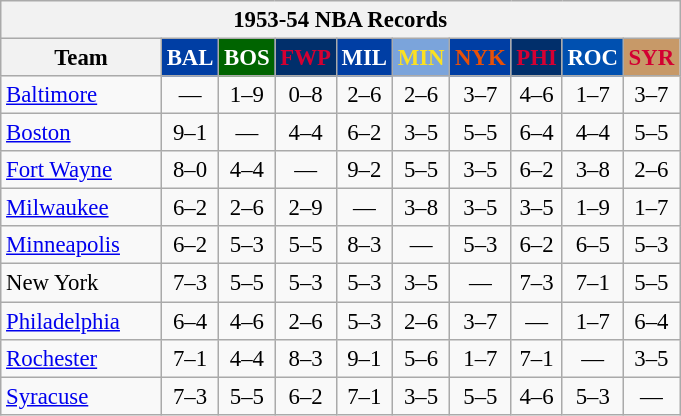<table class="wikitable" style="font-size:95%; text-align:center;">
<tr>
<th colspan=10>1953-54 NBA Records</th>
</tr>
<tr>
<th width=100>Team</th>
<th style="background:#003EA4;color:#FFFFFF;width=35">BAL</th>
<th style="background:#006400;color:#FFFFFF;width=35">BOS</th>
<th style="background:#012F6B;color:#D40032;width=35">FWP</th>
<th style="background:#003EA4;color:#FFFFFF;width=35">MIL</th>
<th style="background:#7BA4DB;color:#FBE122;width=35">MIN</th>
<th style="background:#003EA4;color:#E85109;width=35">NYK</th>
<th style="background:#012F6B;color:#D50033;width=35">PHI</th>
<th style="background:#0050B0;color:#FFFFFF;width=35">ROC</th>
<th style="background:#C79968;color:#D20032;width=35">SYR</th>
</tr>
<tr>
<td style="text-align:left;"><a href='#'>Baltimore</a></td>
<td>—</td>
<td>1–9</td>
<td>0–8</td>
<td>2–6</td>
<td>2–6</td>
<td>3–7</td>
<td>4–6</td>
<td>1–7</td>
<td>3–7</td>
</tr>
<tr>
<td style="text-align:left;"><a href='#'>Boston</a></td>
<td>9–1</td>
<td>—</td>
<td>4–4</td>
<td>6–2</td>
<td>3–5</td>
<td>5–5</td>
<td>6–4</td>
<td>4–4</td>
<td>5–5</td>
</tr>
<tr>
<td style="text-align:left;"><a href='#'>Fort Wayne</a></td>
<td>8–0</td>
<td>4–4</td>
<td>—</td>
<td>9–2</td>
<td>5–5</td>
<td>3–5</td>
<td>6–2</td>
<td>3–8</td>
<td>2–6</td>
</tr>
<tr>
<td style="text-align:left;"><a href='#'>Milwaukee</a></td>
<td>6–2</td>
<td>2–6</td>
<td>2–9</td>
<td>—</td>
<td>3–8</td>
<td>3–5</td>
<td>3–5</td>
<td>1–9</td>
<td>1–7</td>
</tr>
<tr>
<td style="text-align:left;"><a href='#'>Minneapolis</a></td>
<td>6–2</td>
<td>5–3</td>
<td>5–5</td>
<td>8–3</td>
<td>—</td>
<td>5–3</td>
<td>6–2</td>
<td>6–5</td>
<td>5–3</td>
</tr>
<tr>
<td style="text-align:left;">New York</td>
<td>7–3</td>
<td>5–5</td>
<td>5–3</td>
<td>5–3</td>
<td>3–5</td>
<td>—</td>
<td>7–3</td>
<td>7–1</td>
<td>5–5</td>
</tr>
<tr>
<td style="text-align:left;"><a href='#'>Philadelphia</a></td>
<td>6–4</td>
<td>4–6</td>
<td>2–6</td>
<td>5–3</td>
<td>2–6</td>
<td>3–7</td>
<td>—</td>
<td>1–7</td>
<td>6–4</td>
</tr>
<tr>
<td style="text-align:left;"><a href='#'>Rochester</a></td>
<td>7–1</td>
<td>4–4</td>
<td>8–3</td>
<td>9–1</td>
<td>5–6</td>
<td>1–7</td>
<td>7–1</td>
<td>—</td>
<td>3–5</td>
</tr>
<tr>
<td style="text-align:left;"><a href='#'>Syracuse</a></td>
<td>7–3</td>
<td>5–5</td>
<td>6–2</td>
<td>7–1</td>
<td>3–5</td>
<td>5–5</td>
<td>4–6</td>
<td>5–3</td>
<td>—</td>
</tr>
</table>
